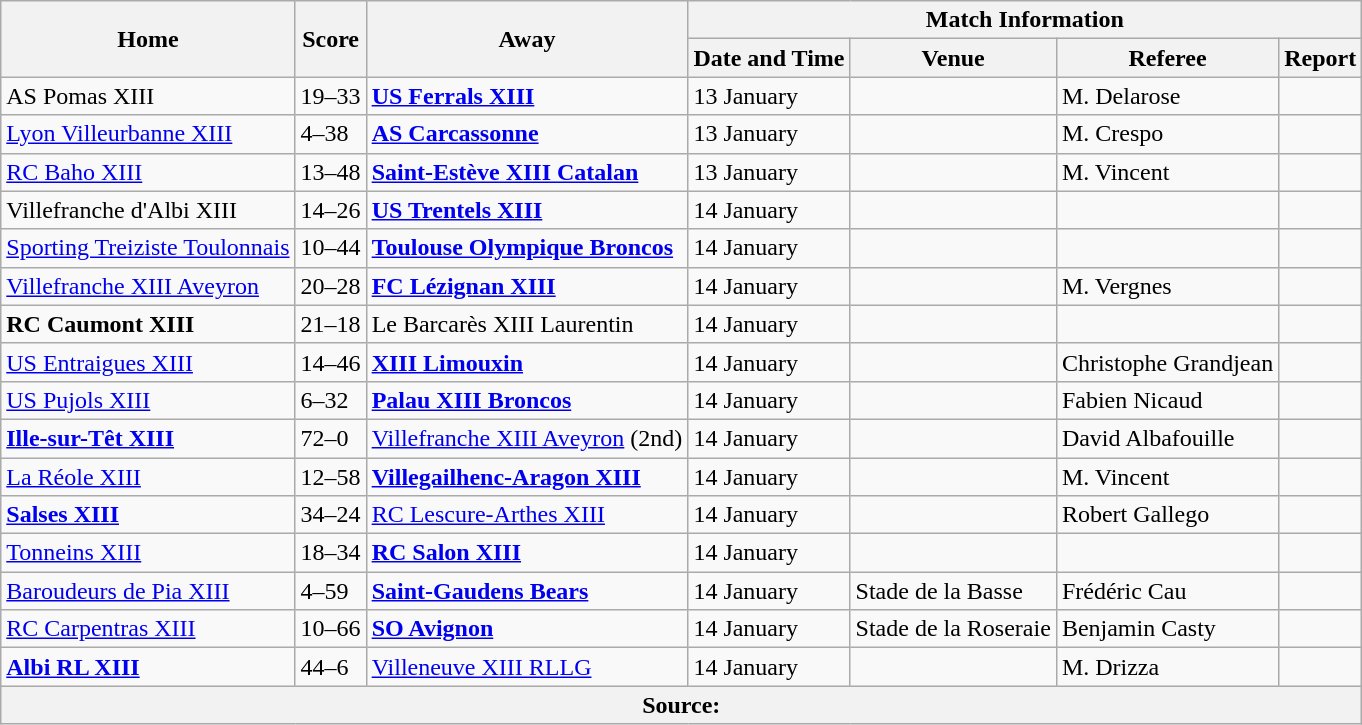<table class="wikitable defaultcenter col1left col3left">
<tr>
<th scope="col" rowspan=2>Home</th>
<th scope="col" rowspan=2>Score</th>
<th scope="col" rowspan=2>Away</th>
<th scope="col" colspan=4>Match Information</th>
</tr>
<tr>
<th scope="col">Date and Time</th>
<th scope="col">Venue</th>
<th scope="col">Referee</th>
<th scope="col">Report</th>
</tr>
<tr>
<td>AS Pomas XIII</td>
<td>19–33</td>
<td> <strong><a href='#'>US Ferrals XIII</a></strong></td>
<td>13 January</td>
<td></td>
<td>M. Delarose</td>
<td></td>
</tr>
<tr>
<td> <a href='#'>Lyon Villeurbanne XIII</a></td>
<td>4–38</td>
<td> <strong><a href='#'>AS Carcassonne</a></strong></td>
<td>13 January</td>
<td></td>
<td>M. Crespo</td>
<td></td>
</tr>
<tr>
<td> <a href='#'>RC Baho XIII</a></td>
<td>13–48</td>
<td> <strong><a href='#'>Saint-Estève XIII Catalan</a></strong></td>
<td>13 January</td>
<td></td>
<td>M. Vincent</td>
<td></td>
</tr>
<tr>
<td>Villefranche d'Albi XIII</td>
<td>14–26</td>
<td><strong><a href='#'>US Trentels XIII</a></strong></td>
<td>14 January</td>
<td></td>
<td></td>
<td></td>
</tr>
<tr>
<td><a href='#'>Sporting Treiziste Toulonnais</a></td>
<td>10–44</td>
<td> <strong><a href='#'>Toulouse Olympique Broncos</a></strong></td>
<td>14 January</td>
<td></td>
<td></td>
<td></td>
</tr>
<tr>
<td> <a href='#'>Villefranche XIII Aveyron</a></td>
<td>20–28</td>
<td> <strong><a href='#'>FC Lézignan XIII</a></strong></td>
<td>14 January</td>
<td></td>
<td>M. Vergnes</td>
<td></td>
</tr>
<tr>
<td><strong>RC Caumont XIII</strong></td>
<td>21–18</td>
<td>Le Barcarès XIII Laurentin</td>
<td>14 January</td>
<td></td>
<td></td>
<td></td>
</tr>
<tr>
<td> <a href='#'>US Entraigues XIII</a></td>
<td>14–46</td>
<td> <strong><a href='#'>XIII Limouxin</a></strong></td>
<td>14 January</td>
<td></td>
<td>Christophe Grandjean</td>
<td></td>
</tr>
<tr>
<td><a href='#'>US Pujols XIII</a></td>
<td>6–32</td>
<td> <strong><a href='#'>Palau XIII Broncos</a></strong></td>
<td>14 January</td>
<td></td>
<td>Fabien Nicaud</td>
<td></td>
</tr>
<tr>
<td><strong><a href='#'>Ille-sur-Têt XIII</a></strong></td>
<td>72–0</td>
<td><a href='#'>Villefranche XIII Aveyron</a> (2nd)</td>
<td>14 January</td>
<td></td>
<td>David Albafouille</td>
<td></td>
</tr>
<tr>
<td><a href='#'>La Réole XIII</a></td>
<td>12–58</td>
<td> <strong><a href='#'>Villegailhenc-Aragon XIII</a></strong></td>
<td>14 January</td>
<td></td>
<td>M. Vincent</td>
<td></td>
</tr>
<tr>
<td><strong><a href='#'>Salses XIII</a></strong></td>
<td>34–24</td>
<td> <a href='#'>RC Lescure-Arthes XIII</a></td>
<td>14 January</td>
<td></td>
<td>Robert Gallego</td>
<td></td>
</tr>
<tr>
<td><a href='#'>Tonneins XIII</a></td>
<td>18–34</td>
<td> <strong><a href='#'>RC Salon XIII</a></strong></td>
<td>14 January</td>
<td></td>
<td></td>
<td></td>
</tr>
<tr>
<td><a href='#'>Baroudeurs de Pia XIII</a></td>
<td>4–59</td>
<td> <strong><a href='#'>Saint-Gaudens Bears</a></strong></td>
<td>14 January</td>
<td>Stade de la Basse</td>
<td>Frédéric Cau</td>
<td></td>
</tr>
<tr>
<td> <a href='#'>RC Carpentras XIII</a></td>
<td>10–66</td>
<td> <strong><a href='#'>SO Avignon</a></strong></td>
<td>14 January</td>
<td>Stade de la Roseraie</td>
<td>Benjamin Casty</td>
<td></td>
</tr>
<tr>
<td> <strong><a href='#'>Albi RL XIII</a></strong></td>
<td>44–6</td>
<td> <a href='#'>Villeneuve XIII RLLG</a></td>
<td>14 January</td>
<td></td>
<td>M. Drizza</td>
<td></td>
</tr>
<tr>
<th colspan=7>Source:</th>
</tr>
</table>
